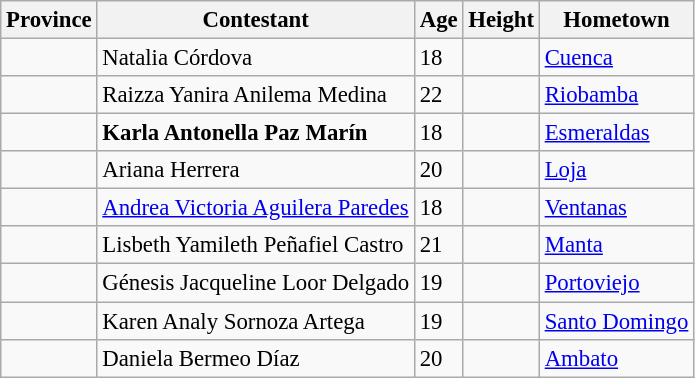<table class="wikitable sortable" style="font-size: 95%;">
<tr>
<th>Province</th>
<th>Contestant</th>
<th>Age</th>
<th>Height</th>
<th>Hometown</th>
</tr>
<tr>
<td></td>
<td>Natalia Córdova</td>
<td>18</td>
<td></td>
<td><a href='#'>Cuenca</a></td>
</tr>
<tr>
<td></td>
<td>Raizza Yanira Anilema Medina</td>
<td>22</td>
<td></td>
<td><a href='#'>Riobamba</a></td>
</tr>
<tr>
<td></td>
<td><strong>Karla Antonella Paz Marín</strong></td>
<td>18</td>
<td></td>
<td><a href='#'>Esmeraldas</a></td>
</tr>
<tr>
<td></td>
<td>Ariana Herrera</td>
<td>20</td>
<td></td>
<td><a href='#'>Loja</a></td>
</tr>
<tr>
<td></td>
<td><a href='#'>Andrea Victoria Aguilera Paredes</a></td>
<td>18</td>
<td></td>
<td><a href='#'>Ventanas</a></td>
</tr>
<tr>
<td></td>
<td>Lisbeth Yamileth Peñafiel Castro</td>
<td>21</td>
<td></td>
<td><a href='#'>Manta</a></td>
</tr>
<tr>
<td></td>
<td>Génesis Jacqueline Loor Delgado</td>
<td>19</td>
<td></td>
<td><a href='#'>Portoviejo</a></td>
</tr>
<tr>
<td></td>
<td>Karen Analy Sornoza Artega</td>
<td>19</td>
<td></td>
<td><a href='#'>Santo Domingo</a></td>
</tr>
<tr>
<td></td>
<td>Daniela Bermeo Díaz</td>
<td>20</td>
<td></td>
<td><a href='#'>Ambato</a></td>
</tr>
</table>
